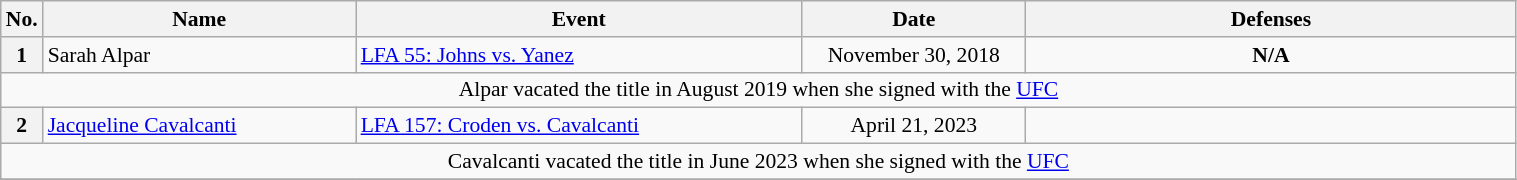<table class="wikitable" style="width:80%; font-size:90%">
<tr>
<th style= width:1%;">No.</th>
<th style= width:21%;">Name</th>
<th style= width:30%;">Event</th>
<th style=width:15%;">Date</th>
<th style= width:40%;">Defenses</th>
</tr>
<tr>
<th>1</th>
<td align=left> Sarah Alpar <br></td>
<td align=left><a href='#'>LFA 55: Johns vs. Yanez</a> <br></td>
<td align=center>November 30, 2018</td>
<td align=center><strong>N/A</strong></td>
</tr>
<tr>
<td align="center" colspan="6">Alpar vacated the title in August 2019 when she signed with the <a href='#'>UFC</a></td>
</tr>
<tr>
<th>2</th>
<td align=left> <a href='#'>Jacqueline Cavalcanti</a> <br></td>
<td align=left><a href='#'>LFA 157: Croden vs. Cavalcanti</a> <br></td>
<td align=center>April 21, 2023</td>
<td align=center></td>
</tr>
<tr>
<td align="center" colspan="6">Cavalcanti vacated the title in June 2023 when she signed with the <a href='#'>UFC</a></td>
</tr>
<tr>
</tr>
</table>
